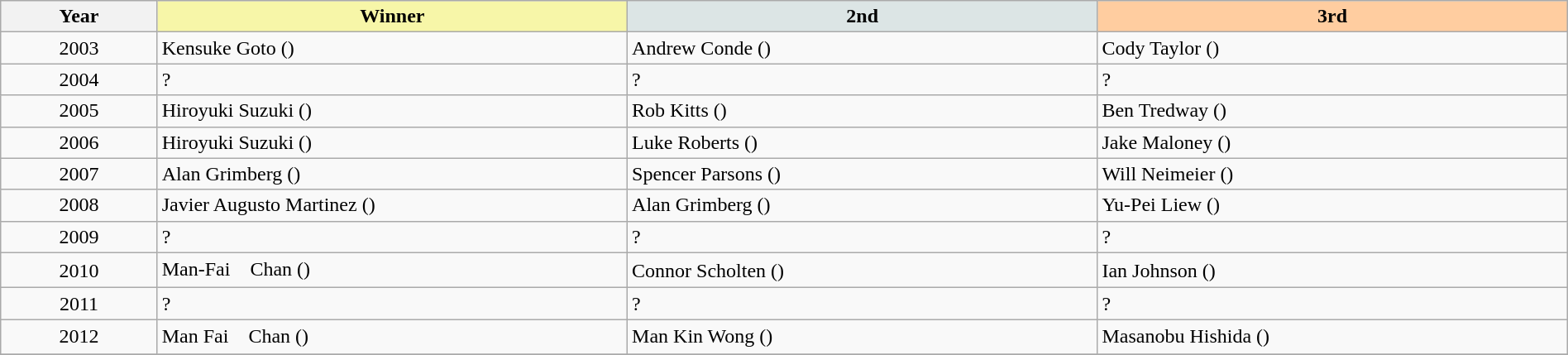<table class="wikitable" width=100%>
<tr>
<th width=10%>Year</th>
<th style="background-color: #F7F6A8;" width=30%>Winner</th>
<th style="background-color: #DCE5E5;" width=30%>2nd</th>
<th style="background-color: #FFCDA0;" width=30%>3rd</th>
</tr>
<tr>
<td align=center>2003 </td>
<td>Kensuke Goto ()</td>
<td>Andrew Conde ()</td>
<td>Cody Taylor ()</td>
</tr>
<tr>
<td align=center>2004</td>
<td>?</td>
<td>?</td>
<td>?</td>
</tr>
<tr>
<td align=center>2005 </td>
<td>Hiroyuki Suzuki ()</td>
<td>Rob Kitts ()</td>
<td>Ben Tredway ()</td>
</tr>
<tr>
<td align=center>2006 </td>
<td>Hiroyuki Suzuki ()</td>
<td>Luke Roberts ()</td>
<td>Jake Maloney ()</td>
</tr>
<tr>
<td align=center>2007 </td>
<td>Alan Grimberg ()</td>
<td>Spencer Parsons ()</td>
<td>Will Neimeier ()</td>
</tr>
<tr>
<td align=center>2008 </td>
<td>Javier Augusto Martinez ()</td>
<td>Alan Grimberg ()</td>
<td>Yu-Pei Liew  ()</td>
</tr>
<tr>
<td align=center>2009</td>
<td>?</td>
<td>?</td>
<td>?</td>
</tr>
<tr>
<td align=center>2010 </td>
<td>Man-Fai　Chan ()</td>
<td>Connor Scholten ()</td>
<td>Ian Johnson ()</td>
</tr>
<tr>
<td align=center>2011</td>
<td>?</td>
<td>?</td>
<td>?</td>
</tr>
<tr>
<td align=center>2012 </td>
<td>Man Fai　Chan ()</td>
<td>Man Kin Wong ()</td>
<td>Masanobu Hishida ()</td>
</tr>
<tr>
</tr>
</table>
